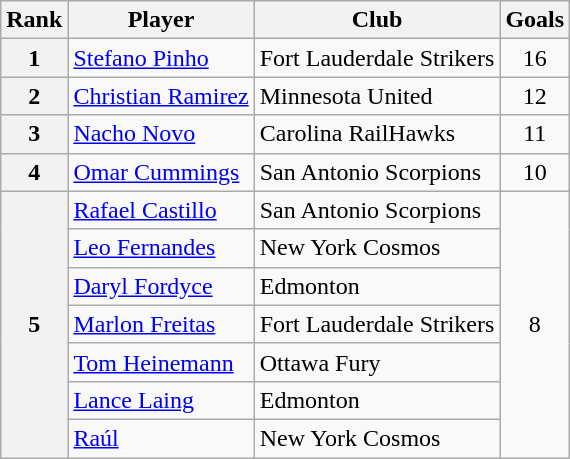<table class="wikitable">
<tr>
<th>Rank</th>
<th>Player</th>
<th>Club</th>
<th>Goals</th>
</tr>
<tr>
<th>1</th>
<td> <a href='#'>Stefano Pinho</a></td>
<td>Fort Lauderdale Strikers</td>
<td style="text-align:center;">16</td>
</tr>
<tr>
<th>2</th>
<td> <a href='#'>Christian Ramirez</a></td>
<td>Minnesota United</td>
<td style="text-align:center;">12</td>
</tr>
<tr>
<th>3</th>
<td> <a href='#'>Nacho Novo</a></td>
<td>Carolina RailHawks</td>
<td style="text-align:center;">11</td>
</tr>
<tr>
<th>4</th>
<td> <a href='#'>Omar Cummings</a></td>
<td>San Antonio Scorpions</td>
<td style="text-align:center;">10</td>
</tr>
<tr>
<th rowspan="7">5</th>
<td> <a href='#'>Rafael Castillo</a></td>
<td>San Antonio Scorpions</td>
<td rowspan="7" style="text-align:center;">8</td>
</tr>
<tr>
<td> <a href='#'>Leo Fernandes</a></td>
<td>New York Cosmos</td>
</tr>
<tr>
<td> <a href='#'>Daryl Fordyce</a></td>
<td>Edmonton</td>
</tr>
<tr>
<td> <a href='#'>Marlon Freitas</a></td>
<td>Fort Lauderdale Strikers</td>
</tr>
<tr>
<td> <a href='#'>Tom Heinemann</a></td>
<td>Ottawa Fury</td>
</tr>
<tr>
<td> <a href='#'>Lance Laing</a></td>
<td>Edmonton</td>
</tr>
<tr>
<td> <a href='#'>Raúl</a></td>
<td>New York Cosmos</td>
</tr>
</table>
